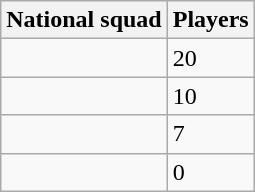<table class="wikitable sortable">
<tr>
<th>National squad</th>
<th>Players</th>
</tr>
<tr>
<td></td>
<td>20</td>
</tr>
<tr>
<td></td>
<td>10</td>
</tr>
<tr>
<td></td>
<td>7</td>
</tr>
<tr>
<td></td>
<td>0</td>
</tr>
</table>
